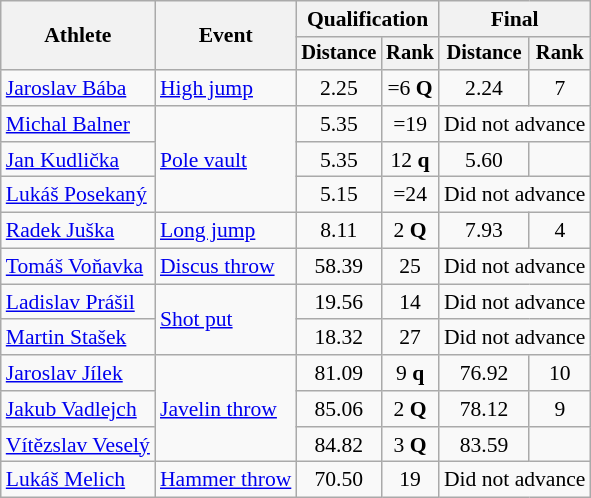<table class="wikitable" style="font-size:90%">
<tr>
<th rowspan=2>Athlete</th>
<th rowspan=2>Event</th>
<th colspan=2>Qualification</th>
<th colspan=2>Final</th>
</tr>
<tr style="font-size:95%">
<th>Distance</th>
<th>Rank</th>
<th>Distance</th>
<th>Rank</th>
</tr>
<tr align=center>
<td align=left><a href='#'>Jaroslav Bába</a></td>
<td style="text-align:left;"><a href='#'>High jump</a></td>
<td>2.25</td>
<td>=6 <strong>Q</strong></td>
<td>2.24</td>
<td>7</td>
</tr>
<tr align=center>
<td align=left><a href='#'>Michal Balner</a></td>
<td style="text-align:left;" rowspan=3><a href='#'>Pole vault</a></td>
<td>5.35</td>
<td>=19</td>
<td colspan=2>Did not advance</td>
</tr>
<tr align=center>
<td align=left><a href='#'>Jan Kudlička</a></td>
<td>5.35</td>
<td>12 <strong>q</strong></td>
<td>5.60</td>
<td></td>
</tr>
<tr align=center>
<td align=left><a href='#'>Lukáš Posekaný</a></td>
<td>5.15</td>
<td>=24</td>
<td colspan=2>Did not advance</td>
</tr>
<tr align=center>
<td align=left><a href='#'>Radek Juška</a></td>
<td style="text-align:left;"><a href='#'>Long jump</a></td>
<td>8.11 <strong></strong></td>
<td>2 <strong>Q</strong></td>
<td>7.93</td>
<td>4</td>
</tr>
<tr align=center>
<td align=left><a href='#'>Tomáš Voňavka</a></td>
<td style="text-align:left;"><a href='#'>Discus throw</a></td>
<td>58.39</td>
<td>25</td>
<td colspan=2>Did not advance</td>
</tr>
<tr align=center>
<td align=left><a href='#'>Ladislav Prášil</a></td>
<td style="text-align:left;" rowspan=2><a href='#'>Shot put</a></td>
<td>19.56</td>
<td>14</td>
<td colspan=2>Did not advance</td>
</tr>
<tr align=center>
<td align=left><a href='#'>Martin Stašek</a></td>
<td>18.32</td>
<td>27</td>
<td colspan=2>Did not advance</td>
</tr>
<tr align=center>
<td align=left><a href='#'>Jaroslav Jílek</a></td>
<td style="text-align:left;" rowspan=3><a href='#'>Javelin throw</a></td>
<td>81.09</td>
<td>9 <strong>q</strong></td>
<td>76.92</td>
<td>10</td>
</tr>
<tr align=center>
<td align=left><a href='#'>Jakub Vadlejch</a></td>
<td>85.06</td>
<td>2 <strong>Q</strong></td>
<td>78.12</td>
<td>9</td>
</tr>
<tr align=center>
<td align=left><a href='#'>Vítězslav Veselý</a></td>
<td>84.82 <strong></strong></td>
<td>3 <strong>Q</strong></td>
<td>83.59</td>
<td></td>
</tr>
<tr align=center>
<td align=left><a href='#'>Lukáš Melich</a></td>
<td style="text-align:left;"><a href='#'>Hammer throw</a></td>
<td>70.50</td>
<td>19</td>
<td colspan=2>Did not advance</td>
</tr>
</table>
